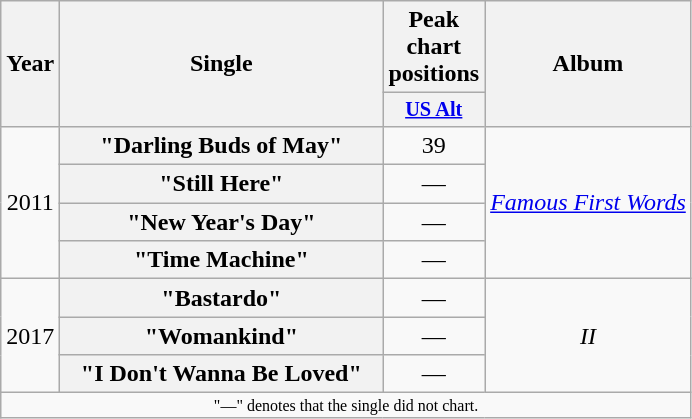<table class="wikitable plainrowheaders" style="text-align:center;">
<tr>
<th scope="col" rowspan="2">Year</th>
<th scope="col" rowspan="2" style="width:13em;">Single</th>
<th scope="col">Peak chart positions</th>
<th scope="col" rowspan="2">Album</th>
</tr>
<tr>
<th scope="col" style="width:3em;font-size:85%;"><a href='#'>US Alt</a></th>
</tr>
<tr>
<td rowspan="4">2011</td>
<th scope="row">"Darling Buds of May"</th>
<td>39</td>
<td rowspan="4"><em><a href='#'>Famous First Words</a></em></td>
</tr>
<tr>
<th scope="row">"Still Here"</th>
<td>—</td>
</tr>
<tr>
<th scope="row">"New Year's Day"</th>
<td>—</td>
</tr>
<tr>
<th scope="row">"Time Machine"</th>
<td>—</td>
</tr>
<tr>
<td rowspan="3">2017</td>
<th scope="row">"Bastardo"</th>
<td>—</td>
<td rowspan="3"><em>II</em></td>
</tr>
<tr>
<th scope="row">"Womankind"</th>
<td>—</td>
</tr>
<tr>
<th scope="row">"I Don't Wanna Be Loved"</th>
<td>—</td>
</tr>
<tr>
<td colspan="4" style="font-size: 8pt">"—" denotes that the single did not chart.</td>
</tr>
</table>
